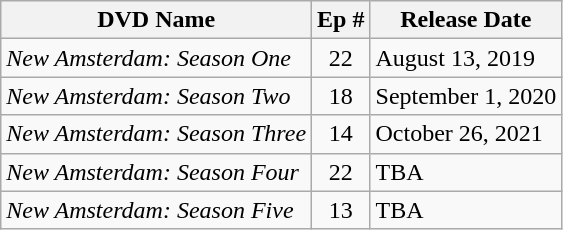<table class="wikitable">
<tr>
<th>DVD Name</th>
<th>Ep #</th>
<th>Release Date</th>
</tr>
<tr>
<td><em>New Amsterdam: Season One</em></td>
<td align="center">22</td>
<td>August 13, 2019</td>
</tr>
<tr>
<td><em>New Amsterdam: Season Two</em></td>
<td align="center">18</td>
<td>September 1, 2020</td>
</tr>
<tr>
<td><em>New Amsterdam: Season Three</em></td>
<td align="center">14</td>
<td>October 26, 2021</td>
</tr>
<tr>
<td><em>New Amsterdam: Season Four</em></td>
<td align="center">22</td>
<td>TBA</td>
</tr>
<tr>
<td><em>New Amsterdam: Season Five</em></td>
<td align="center">13</td>
<td>TBA</td>
</tr>
</table>
